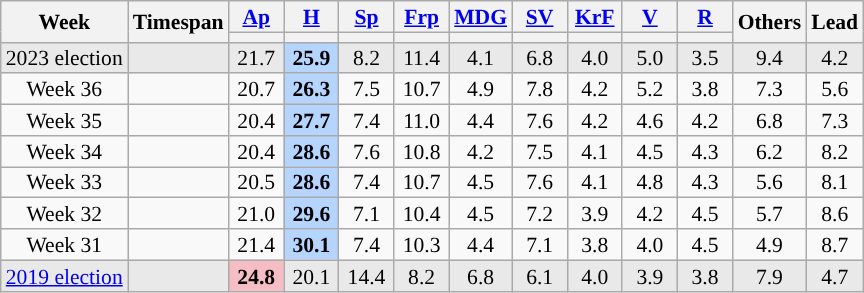<table class="wikitable sortable tpl-blanktable" style="text-align:center;font-size:90%;line-height:14px;">
<tr>
<th rowspan="2">Week</th>
<th rowspan="2">Timespan</th>
<th class="unsortable" style="width:30px;"><a href='#'>Ap</a></th>
<th class="unsortable" style="width:30px;"><a href='#'>H</a></th>
<th class="unsortable" style="width:30px;"><a href='#'>Sp</a></th>
<th class="unsortable" style="width:30px;"><a href='#'>Frp</a></th>
<th class="unsortable" style="width:30px;"><a href='#'>MDG</a></th>
<th class="unsortable" style="width:30px;"><a href='#'>SV</a></th>
<th class="unsortable" style="width:30px;"><a href='#'>KrF</a></th>
<th class="unsortable" style="width:30px;"><a href='#'>V</a></th>
<th class="unsortable" style="width:30px;"><a href='#'>R</a></th>
<th rowspan="2" class="unsortable" style="width:30px;">Others</th>
<th rowspan="2">Lead</th>
</tr>
<tr>
<th style="background:"></th>
<th style="background:"></th>
<th style="background:"></th>
<th style="background:"></th>
<th style="background:"></th>
<th style="background:"></th>
<th style="background:"></th>
<th style="background:"></th>
<th style="background:"></th>
</tr>
<tr style="background:#E9E9E9;">
<td>2023 election</td>
<td></td>
<td>21.7</td>
<td style="background:#B5D5FF;"><strong>25.9</strong></td>
<td>8.2</td>
<td>11.4</td>
<td>4.1</td>
<td>6.8</td>
<td>4.0</td>
<td>5.0</td>
<td>3.5</td>
<td>9.4</td>
<td style="background:">4.2</td>
</tr>
<tr>
<td>Week 36</td>
<td></td>
<td>20.7</td>
<td style="background:#B5D5FF;"><strong>26.3</strong></td>
<td>7.5</td>
<td>10.7</td>
<td>4.9</td>
<td>7.8</td>
<td>4.2</td>
<td>5.2</td>
<td>3.8</td>
<td>7.3</td>
<td style="background:">5.6</td>
</tr>
<tr>
<td>Week 35</td>
<td></td>
<td>20.4</td>
<td style="background:#B5D5FF;"><strong>27.7</strong></td>
<td>7.4</td>
<td>11.0</td>
<td>4.4</td>
<td>7.6</td>
<td>4.2</td>
<td>4.6</td>
<td>4.2</td>
<td>6.8</td>
<td style="background:">7.3</td>
</tr>
<tr>
<td>Week 34</td>
<td></td>
<td>20.4</td>
<td style="background:#B5D5FF;"><strong>28.6</strong></td>
<td>7.6</td>
<td>10.8</td>
<td>4.2</td>
<td>7.5</td>
<td>4.1</td>
<td>4.5</td>
<td>4.3</td>
<td>6.2</td>
<td style="background:">8.2</td>
</tr>
<tr>
<td>Week 33</td>
<td></td>
<td>20.5</td>
<td style="background:#B5D5FF;"><strong>28.6</strong></td>
<td>7.4</td>
<td>10.7</td>
<td>4.5</td>
<td>7.6</td>
<td>4.1</td>
<td>4.8</td>
<td>4.3</td>
<td>5.6</td>
<td style="background:">8.1</td>
</tr>
<tr>
<td>Week 32</td>
<td></td>
<td>21.0</td>
<td style="background:#B5D5FF;"><strong>29.6</strong></td>
<td>7.1</td>
<td>10.4</td>
<td>4.5</td>
<td>7.2</td>
<td>3.9</td>
<td>4.2</td>
<td>4.5</td>
<td>5.7</td>
<td style="background:">8.6</td>
</tr>
<tr>
<td>Week 31</td>
<td></td>
<td>21.4</td>
<td style="background:#B5D5FF;"><strong>30.1</strong></td>
<td>7.4</td>
<td>10.3</td>
<td>4.4</td>
<td>7.1</td>
<td>3.8</td>
<td>4.0</td>
<td>4.5</td>
<td>4.9</td>
<td style="background:">8.7</td>
</tr>
<tr style="background:#E9E9E9;">
<td><a href='#'>2019 election</a></td>
<td></td>
<td style="background:#F7BDC5;"><strong>24.8</strong></td>
<td>20.1</td>
<td>14.4</td>
<td>8.2</td>
<td>6.8</td>
<td>6.1</td>
<td>4.0</td>
<td>3.9</td>
<td>3.8</td>
<td>7.9</td>
<td style="background:">4.7</td>
</tr>
</table>
